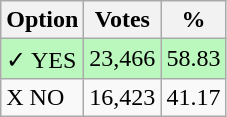<table class="wikitable">
<tr>
<th>Option</th>
<th>Votes</th>
<th>%</th>
</tr>
<tr>
<td style=background:#bbf8be>✓ YES</td>
<td style=background:#bbf8be>23,466</td>
<td style=background:#bbf8be>58.83</td>
</tr>
<tr>
<td>X NO</td>
<td>16,423</td>
<td>41.17</td>
</tr>
</table>
